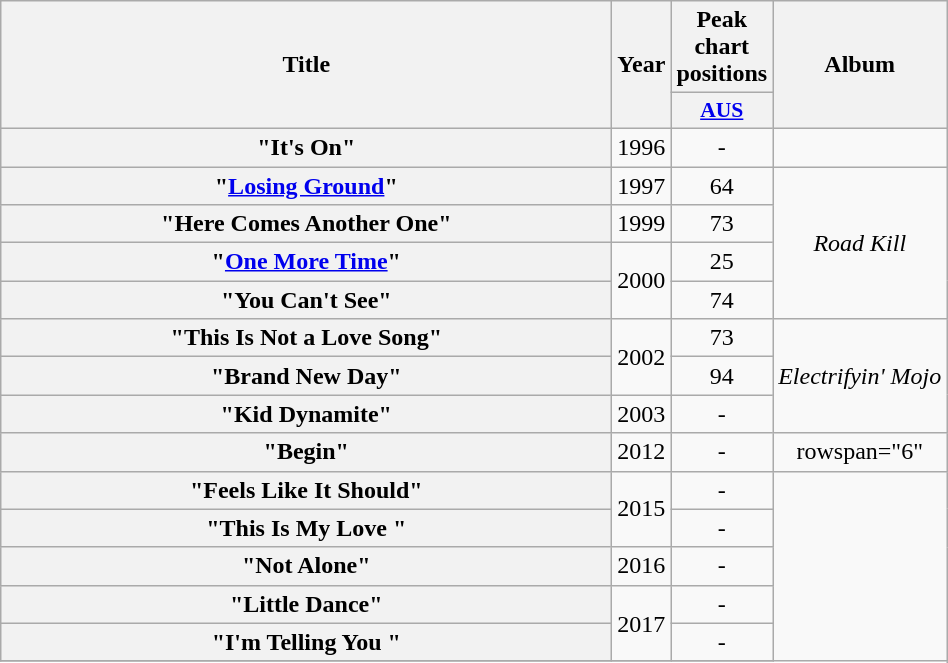<table class="wikitable plainrowheaders" style="text-align:center;" border="1">
<tr>
<th scope="col" rowspan="2" style="width:25em;">Title</th>
<th scope="col" rowspan="2">Year</th>
<th scope="col" colspan="1">Peak chart positions</th>
<th scope="col" rowspan="2">Album</th>
</tr>
<tr>
<th scope="col" style="width:3em;font-size:90%;"><a href='#'>AUS</a><br></th>
</tr>
<tr>
<th scope="row">"It's On"</th>
<td>1996</td>
<td>-</td>
<td></td>
</tr>
<tr>
<th scope="row">"<a href='#'>Losing Ground</a>"</th>
<td>1997</td>
<td>64</td>
<td rowspan="4"><em>Road Kill</em></td>
</tr>
<tr>
<th scope="row">"Here Comes Another One" </th>
<td>1999</td>
<td>73</td>
</tr>
<tr>
<th scope="row">"<a href='#'>One More Time</a>"</th>
<td rowspan="2">2000</td>
<td>25</td>
</tr>
<tr>
<th scope="row">"You Can't See" </th>
<td>74</td>
</tr>
<tr>
<th scope="row">"This Is Not a Love Song"</th>
<td rowspan="2">2002</td>
<td>73</td>
<td rowspan="3"><em>Electrifyin' Mojo</em></td>
</tr>
<tr>
<th scope="row">"Brand New Day"</th>
<td>94</td>
</tr>
<tr>
<th scope="row">"Kid Dynamite"</th>
<td>2003</td>
<td>-</td>
</tr>
<tr>
<th scope="row">"Begin" </th>
<td>2012</td>
<td>-</td>
<td>rowspan="6" </td>
</tr>
<tr>
<th scope="row">"Feels Like It Should" </th>
<td rowspan="2">2015</td>
<td>-</td>
</tr>
<tr>
<th scope="row">"This Is My Love " </th>
<td>-</td>
</tr>
<tr>
<th scope="row">"Not Alone" </th>
<td>2016</td>
<td>-</td>
</tr>
<tr>
<th scope="row">"Little Dance" </th>
<td rowspan="2">2017</td>
<td>-</td>
</tr>
<tr>
<th scope="row">"I'm Telling You " </th>
<td>-</td>
</tr>
<tr>
</tr>
</table>
